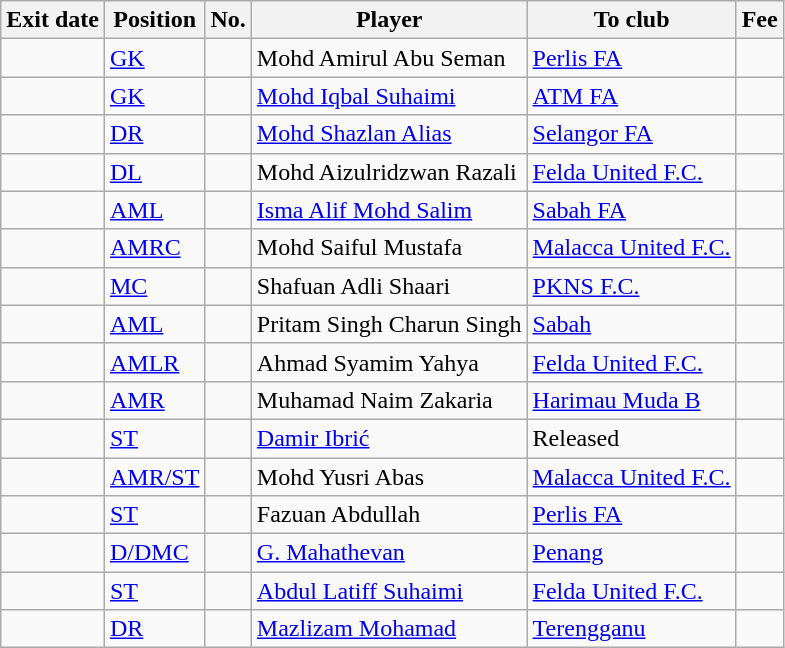<table class="wikitable sortable">
<tr>
<th>Exit date</th>
<th>Position</th>
<th>No.</th>
<th>Player</th>
<th>To club</th>
<th>Fee</th>
</tr>
<tr>
<td></td>
<td><a href='#'>GK</a></td>
<td></td>
<td align="left"> Mohd Amirul Abu Seman</td>
<td align="left"> <a href='#'>Perlis FA</a></td>
<td align=right></td>
</tr>
<tr>
<td></td>
<td><a href='#'>GK</a></td>
<td></td>
<td align="left"> <a href='#'>Mohd Iqbal Suhaimi</a></td>
<td align="left"> <a href='#'>ATM FA</a></td>
<td align=right></td>
</tr>
<tr>
<td></td>
<td><a href='#'>DR</a></td>
<td></td>
<td align="left"> <a href='#'>Mohd Shazlan Alias</a></td>
<td align="left"> <a href='#'>Selangor FA</a></td>
<td align=right></td>
</tr>
<tr>
<td></td>
<td><a href='#'>DL</a></td>
<td></td>
<td align="left"> Mohd Aizulridzwan Razali</td>
<td align="left"> <a href='#'>Felda United F.C.</a></td>
<td align=right></td>
</tr>
<tr>
<td></td>
<td><a href='#'>AML</a></td>
<td></td>
<td align="left"> <a href='#'>Isma Alif Mohd Salim</a></td>
<td align="left"> <a href='#'>Sabah FA</a></td>
<td align=right></td>
</tr>
<tr>
<td></td>
<td><a href='#'>AMRC</a></td>
<td></td>
<td align="left"> Mohd Saiful Mustafa</td>
<td align="left"> <a href='#'>Malacca United F.C.</a></td>
<td align=right></td>
</tr>
<tr>
<td></td>
<td><a href='#'>MC</a></td>
<td></td>
<td align="left"> Shafuan Adli Shaari</td>
<td align="left"> <a href='#'>PKNS F.C.</a></td>
<td align=right></td>
</tr>
<tr>
<td></td>
<td><a href='#'>AML</a></td>
<td></td>
<td align="left"> Pritam Singh Charun Singh</td>
<td align="left"> <a href='#'>Sabah</a></td>
<td align=right></td>
</tr>
<tr>
<td></td>
<td><a href='#'>AMLR</a></td>
<td></td>
<td align="left"> Ahmad Syamim Yahya</td>
<td align="left"> <a href='#'>Felda United F.C.</a></td>
<td align=right></td>
</tr>
<tr>
<td></td>
<td><a href='#'>AMR</a></td>
<td></td>
<td align="left"> Muhamad Naim Zakaria</td>
<td align="left"> <a href='#'>Harimau Muda B</a></td>
<td align=right></td>
</tr>
<tr>
<td></td>
<td><a href='#'>ST</a></td>
<td></td>
<td align="left"> <a href='#'>Damir Ibrić</a></td>
<td align="left">Released</td>
<td align=right></td>
</tr>
<tr>
<td></td>
<td><a href='#'>AMR/ST</a></td>
<td></td>
<td align="left"> Mohd Yusri Abas</td>
<td align="left"> <a href='#'>Malacca United F.C.</a></td>
<td align=right></td>
</tr>
<tr>
<td></td>
<td><a href='#'>ST</a></td>
<td></td>
<td align="left"> Fazuan Abdullah</td>
<td align="left"> <a href='#'>Perlis FA</a></td>
<td align=right></td>
</tr>
<tr>
<td></td>
<td><a href='#'>D/DMC</a></td>
<td></td>
<td align="left"> <a href='#'>G. Mahathevan</a></td>
<td align="left"> <a href='#'>Penang</a></td>
<td align=right></td>
</tr>
<tr>
<td></td>
<td><a href='#'>ST</a></td>
<td></td>
<td align="left"> <a href='#'>Abdul Latiff Suhaimi</a></td>
<td align="left"> <a href='#'>Felda United F.C.</a></td>
<td align=right></td>
</tr>
<tr>
<td></td>
<td><a href='#'>DR</a></td>
<td></td>
<td align="left"> <a href='#'>Mazlizam Mohamad</a></td>
<td align="left"> <a href='#'>Terengganu</a></td>
<td align=right></td>
</tr>
</table>
